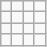<table class="wikitable">
<tr>
<td></td>
<td></td>
<td></td>
<td></td>
</tr>
<tr>
<td></td>
<td></td>
<td></td>
<td></td>
</tr>
<tr>
<td></td>
<td></td>
<td></td>
<td></td>
</tr>
<tr>
<td></td>
<td></td>
<td></td>
<td></td>
</tr>
</table>
